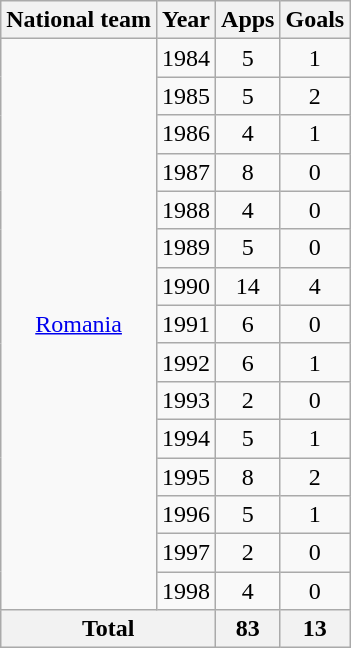<table class="wikitable" style="text-align:center">
<tr>
<th>National team</th>
<th>Year</th>
<th>Apps</th>
<th>Goals</th>
</tr>
<tr>
<td rowspan="15"><a href='#'>Romania</a></td>
<td>1984</td>
<td>5</td>
<td>1</td>
</tr>
<tr>
<td>1985</td>
<td>5</td>
<td>2</td>
</tr>
<tr>
<td>1986</td>
<td>4</td>
<td>1</td>
</tr>
<tr>
<td>1987</td>
<td>8</td>
<td>0</td>
</tr>
<tr>
<td>1988</td>
<td>4</td>
<td>0</td>
</tr>
<tr>
<td>1989</td>
<td>5</td>
<td>0</td>
</tr>
<tr>
<td>1990</td>
<td>14</td>
<td>4</td>
</tr>
<tr>
<td>1991</td>
<td>6</td>
<td>0</td>
</tr>
<tr>
<td>1992</td>
<td>6</td>
<td>1</td>
</tr>
<tr>
<td>1993</td>
<td>2</td>
<td>0</td>
</tr>
<tr>
<td>1994</td>
<td>5</td>
<td>1</td>
</tr>
<tr>
<td>1995</td>
<td>8</td>
<td>2</td>
</tr>
<tr>
<td>1996</td>
<td>5</td>
<td>1</td>
</tr>
<tr>
<td>1997</td>
<td>2</td>
<td>0</td>
</tr>
<tr>
<td>1998</td>
<td>4</td>
<td>0</td>
</tr>
<tr>
<th colspan="2">Total</th>
<th>83</th>
<th>13</th>
</tr>
</table>
